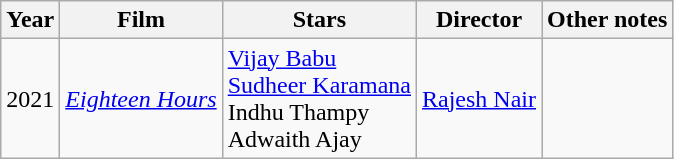<table class="wikitable">
<tr>
<th>Year</th>
<th>Film</th>
<th>Stars</th>
<th>Director</th>
<th>Other notes</th>
</tr>
<tr>
<td>2021</td>
<td><em><a href='#'>Eighteen Hours</a></em></td>
<td><a href='#'>Vijay Babu</a><br><a href='#'>Sudheer Karamana</a><br>Indhu Thampy<br>Adwaith Ajay</td>
<td><a href='#'>Rajesh Nair</a></td>
<td></td>
</tr>
</table>
